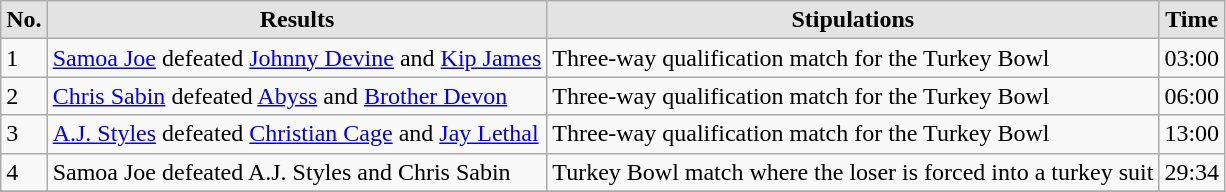<table style="font-size: 100%; text-align: left;" class="wikitable">
<tr>
<th style="border-style: none none solid solid; background: #e3e3e3;"><strong>No.</strong></th>
<th style="border-style: none none solid solid; background: #e3e3e3;"><strong>Results</strong></th>
<th style="border-style: none none solid solid; background: #e3e3e3;"><strong>Stipulations</strong></th>
<th style="border-style: none none solid solid; background: #e3e3e3;"><strong>Time</strong></th>
</tr>
<tr>
<td>1</td>
<td><a href='#'>Samoa Joe</a> defeated <a href='#'>Johnny Devine</a> and <a href='#'>Kip James</a></td>
<td>Three-way qualification match for the Turkey Bowl</td>
<td>03:00</td>
</tr>
<tr>
<td>2</td>
<td><a href='#'>Chris Sabin</a> defeated <a href='#'>Abyss</a> and <a href='#'>Brother Devon</a></td>
<td>Three-way qualification match for the Turkey Bowl</td>
<td>06:00</td>
</tr>
<tr>
<td>3</td>
<td><a href='#'>A.J. Styles</a> defeated <a href='#'>Christian Cage</a> and <a href='#'>Jay Lethal</a></td>
<td>Three-way qualification match for the Turkey Bowl</td>
<td>13:00</td>
</tr>
<tr>
<td>4</td>
<td>Samoa Joe defeated A.J. Styles and Chris Sabin</td>
<td>Turkey Bowl match where the loser is forced into a turkey suit</td>
<td>29:34</td>
</tr>
<tr>
</tr>
</table>
